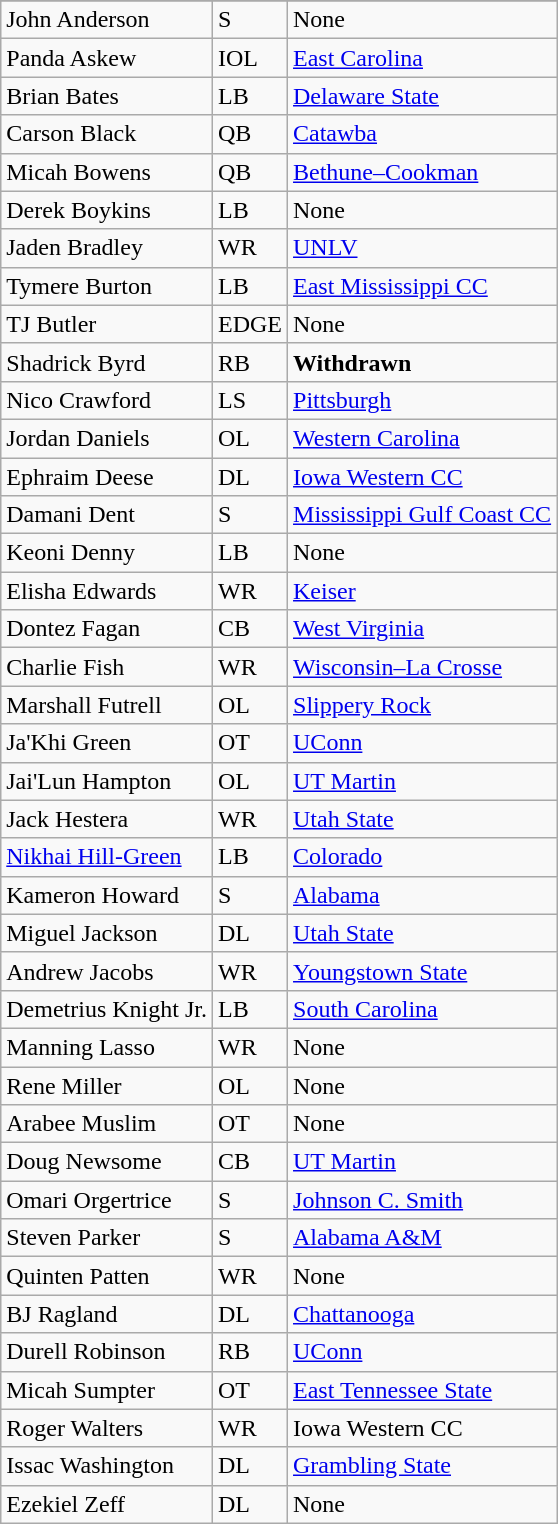<table class="wikitable mw-collapsible mw-collapsed">
<tr>
</tr>
<tr>
<td>John Anderson</td>
<td>S</td>
<td>None</td>
</tr>
<tr>
<td>Panda Askew</td>
<td>IOL</td>
<td><a href='#'>East Carolina</a></td>
</tr>
<tr>
<td>Brian Bates</td>
<td>LB</td>
<td><a href='#'>Delaware State</a></td>
</tr>
<tr>
<td>Carson Black</td>
<td>QB</td>
<td><a href='#'>Catawba</a></td>
</tr>
<tr>
<td>Micah Bowens</td>
<td>QB</td>
<td><a href='#'>Bethune–Cookman</a></td>
</tr>
<tr>
<td>Derek Boykins</td>
<td>LB</td>
<td>None</td>
</tr>
<tr>
<td>Jaden Bradley</td>
<td>WR</td>
<td><a href='#'>UNLV</a></td>
</tr>
<tr>
<td>Tymere Burton</td>
<td>LB</td>
<td><a href='#'>East Mississippi CC</a></td>
</tr>
<tr>
<td>TJ Butler</td>
<td>EDGE</td>
<td>None</td>
</tr>
<tr>
<td>Shadrick Byrd</td>
<td>RB</td>
<td><strong>Withdrawn</strong></td>
</tr>
<tr>
<td>Nico Crawford</td>
<td>LS</td>
<td><a href='#'>Pittsburgh</a></td>
</tr>
<tr>
<td>Jordan Daniels</td>
<td>OL</td>
<td><a href='#'>Western Carolina</a></td>
</tr>
<tr>
<td>Ephraim Deese</td>
<td>DL</td>
<td><a href='#'>Iowa Western CC</a></td>
</tr>
<tr>
<td>Damani Dent</td>
<td>S</td>
<td><a href='#'>Mississippi Gulf Coast CC</a></td>
</tr>
<tr>
<td>Keoni Denny</td>
<td>LB</td>
<td>None</td>
</tr>
<tr>
<td>Elisha Edwards</td>
<td>WR</td>
<td><a href='#'>Keiser</a></td>
</tr>
<tr>
<td>Dontez Fagan</td>
<td>CB</td>
<td><a href='#'>West Virginia</a></td>
</tr>
<tr>
<td>Charlie Fish</td>
<td>WR</td>
<td><a href='#'>Wisconsin–La Crosse</a></td>
</tr>
<tr>
<td>Marshall Futrell</td>
<td>OL</td>
<td><a href='#'>Slippery Rock</a></td>
</tr>
<tr>
<td>Ja'Khi Green</td>
<td>OT</td>
<td><a href='#'>UConn</a></td>
</tr>
<tr>
<td>Jai'Lun Hampton</td>
<td>OL</td>
<td><a href='#'>UT Martin</a></td>
</tr>
<tr>
<td>Jack Hestera</td>
<td>WR</td>
<td><a href='#'>Utah State</a></td>
</tr>
<tr>
<td><a href='#'>Nikhai Hill-Green</a></td>
<td>LB</td>
<td><a href='#'>Colorado</a></td>
</tr>
<tr>
<td>Kameron Howard</td>
<td>S</td>
<td><a href='#'>Alabama</a></td>
</tr>
<tr>
<td>Miguel Jackson</td>
<td>DL</td>
<td><a href='#'>Utah State</a></td>
</tr>
<tr>
<td>Andrew Jacobs</td>
<td>WR</td>
<td><a href='#'>Youngstown State</a></td>
</tr>
<tr>
<td>Demetrius Knight Jr.</td>
<td>LB</td>
<td><a href='#'>South Carolina</a></td>
</tr>
<tr>
<td>Manning Lasso</td>
<td>WR</td>
<td>None</td>
</tr>
<tr>
<td>Rene Miller</td>
<td>OL</td>
<td>None</td>
</tr>
<tr>
<td>Arabee Muslim</td>
<td>OT</td>
<td>None</td>
</tr>
<tr>
<td>Doug Newsome</td>
<td>CB</td>
<td><a href='#'>UT Martin</a></td>
</tr>
<tr>
<td>Omari Orgertrice</td>
<td>S</td>
<td><a href='#'>Johnson C. Smith</a></td>
</tr>
<tr>
<td>Steven Parker</td>
<td>S</td>
<td><a href='#'>Alabama A&M</a></td>
</tr>
<tr>
<td>Quinten Patten</td>
<td>WR</td>
<td>None</td>
</tr>
<tr>
<td>BJ Ragland</td>
<td>DL</td>
<td><a href='#'>Chattanooga</a></td>
</tr>
<tr>
<td>Durell Robinson</td>
<td>RB</td>
<td><a href='#'>UConn</a></td>
</tr>
<tr>
<td>Micah Sumpter</td>
<td>OT</td>
<td><a href='#'>East Tennessee State</a></td>
</tr>
<tr>
<td>Roger Walters</td>
<td>WR</td>
<td>Iowa Western CC</td>
</tr>
<tr>
<td>Issac Washington</td>
<td>DL</td>
<td><a href='#'>Grambling State</a></td>
</tr>
<tr>
<td>Ezekiel Zeff</td>
<td>DL</td>
<td>None</td>
</tr>
</table>
